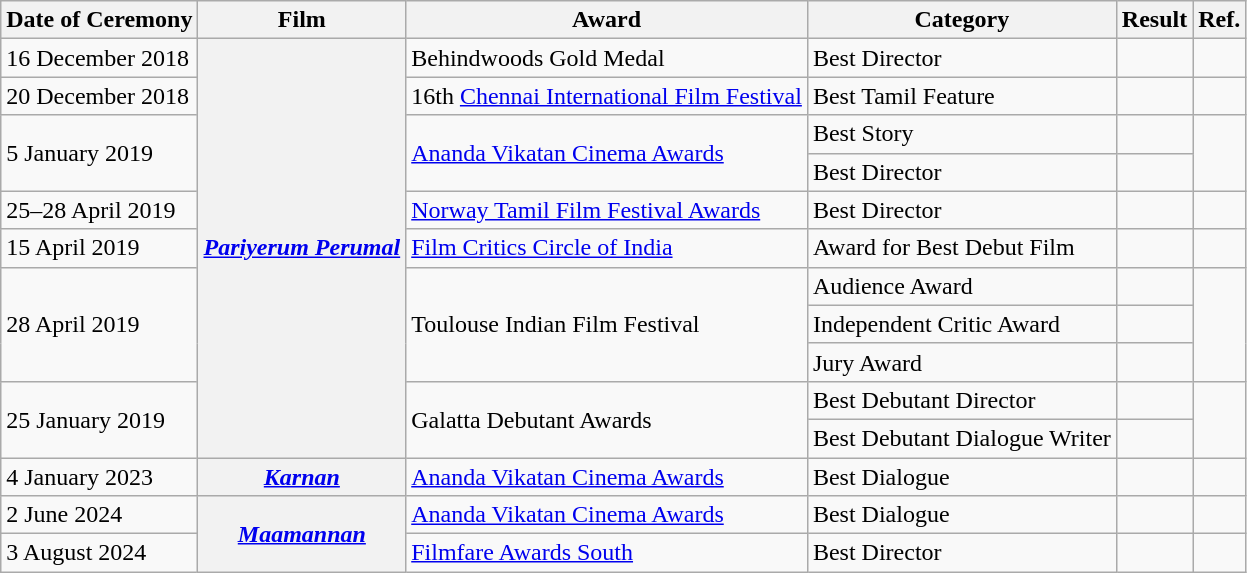<table class="wikitable sortable plainrowheaders">
<tr>
<th>Date of Ceremony</th>
<th>Film</th>
<th>Award</th>
<th>Category</th>
<th>Result</th>
<th scope="col" class="unsortable">Ref.</th>
</tr>
<tr>
<td rowspan="1">16 December 2018</td>
<th scope="row"  rowspan='11'><em><a href='#'>Pariyerum Perumal</a></em></th>
<td rowspan="1">Behindwoods Gold Medal</td>
<td>Best Director</td>
<td></td>
<td rowspan="1"></td>
</tr>
<tr>
<td rowspan="1">20 December 2018</td>
<td rowspan="1">16th <a href='#'>Chennai International Film Festival</a></td>
<td rowspan="1">Best Tamil Feature</td>
<td></td>
<td rowspan="1"></td>
</tr>
<tr>
<td rowspan="2">5 January 2019</td>
<td rowspan="2"><a href='#'>Ananda Vikatan Cinema Awards</a></td>
<td>Best Story</td>
<td></td>
<td rowspan="2"></td>
</tr>
<tr>
<td>Best Director</td>
<td></td>
</tr>
<tr>
<td rowspan="1">25–28 April 2019</td>
<td rowspan="1"><a href='#'>Norway Tamil Film Festival Awards</a></td>
<td>Best Director</td>
<td></td>
<td rowspan="1"></td>
</tr>
<tr>
<td rowspan="1">15 April 2019</td>
<td rowspan="1"><a href='#'>Film Critics Circle of India</a></td>
<td>Award for Best Debut Film</td>
<td></td>
<td rowspan="1"></td>
</tr>
<tr>
<td rowspan="3">28 April 2019</td>
<td rowspan="3">Toulouse Indian Film Festival</td>
<td>Audience Award</td>
<td></td>
<td rowspan="3"></td>
</tr>
<tr>
<td>Independent Critic Award</td>
<td></td>
</tr>
<tr>
<td>Jury Award</td>
<td></td>
</tr>
<tr>
<td rowspan="2">25 January 2019</td>
<td rowspan="2">Galatta Debutant Awards</td>
<td>Best Debutant Director</td>
<td></td>
<td rowspan="2"></td>
</tr>
<tr>
<td>Best Debutant Dialogue Writer</td>
<td></td>
</tr>
<tr>
<td>4 January 2023</td>
<th scope="row"><em><a href='#'>Karnan</a></em></th>
<td><a href='#'>Ananda Vikatan Cinema Awards</a></td>
<td>Best Dialogue</td>
<td></td>
<td></td>
</tr>
<tr>
<td>2 June 2024</td>
<th scope="row"  rowspan='2'><em><a href='#'>Maamannan</a></em></th>
<td><a href='#'>Ananda Vikatan Cinema Awards</a></td>
<td>Best Dialogue</td>
<td></td>
<td></td>
</tr>
<tr>
<td>3 August 2024</td>
<td><a href='#'>Filmfare Awards South</a></td>
<td>Best Director</td>
<td></td>
<td></td>
</tr>
</table>
